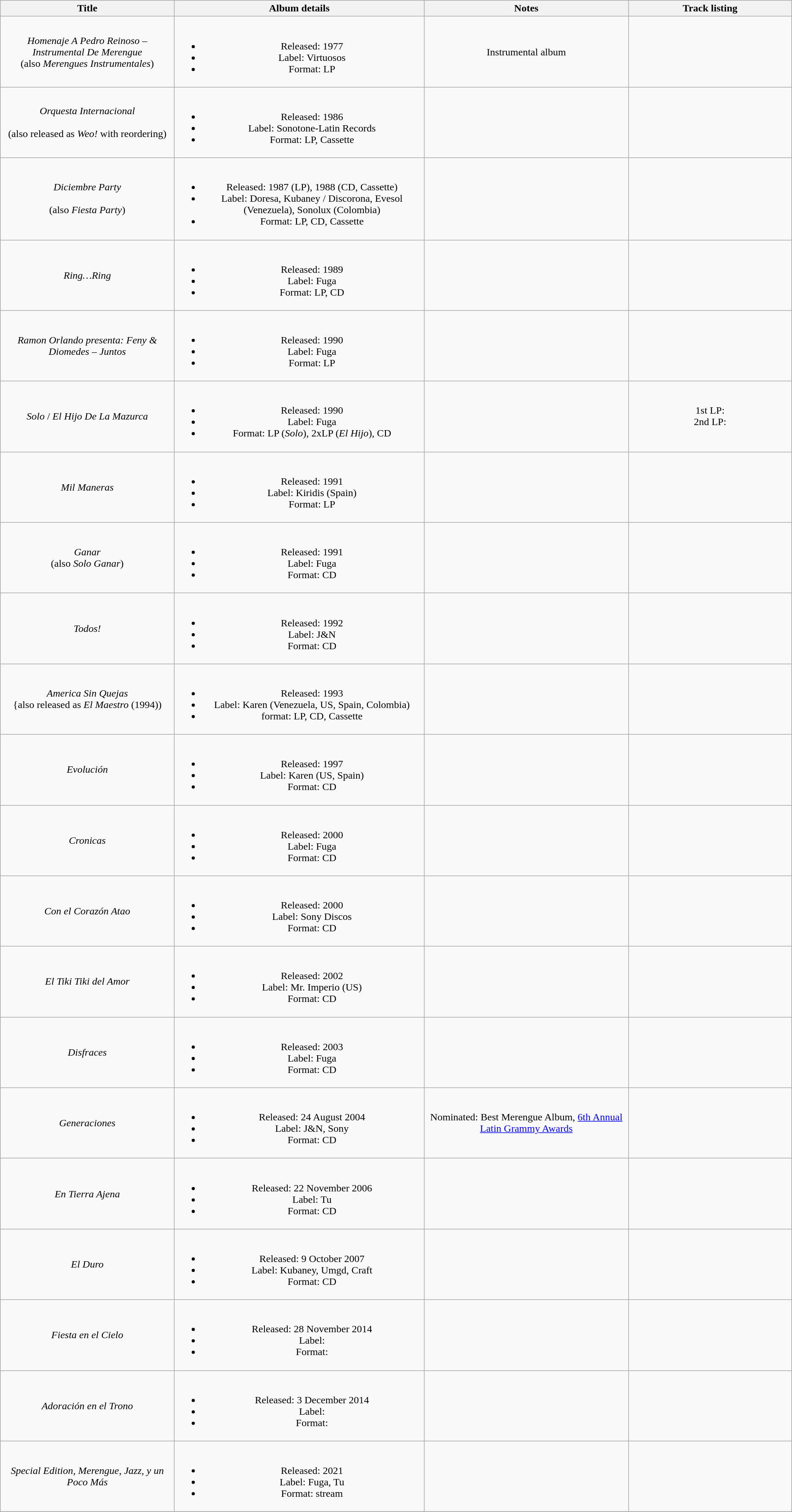<table class="wikitable plainrowheaders" style="text-align:center;">
<tr>
<th>Title</th>
<th>Album details</th>
<th>Notes</th>
<th scope="col" width="250px">Track listing</th>
</tr>
<tr>
<td><em>Homenaje A Pedro Reinoso – Instrumental De Merengue</em><br>(also <em>Merengues Instrumentales</em>) </td>
<td><br><ul><li>Released: 1977</li><li>Label: Virtuosos</li><li>Format: LP</li></ul></td>
<td>Instrumental album</td>
<td></td>
</tr>
<tr>
<td><em>Orquesta Internacional</em><br><br>(also released as <em>Weo!</em> with reordering)</td>
<td><br><ul><li>Released: 1986</li><li>Label: Sonotone-Latin Records</li><li>Format: LP, Cassette</li></ul></td>
<td></td>
<td></td>
</tr>
<tr>
<td><em>Diciembre Party</em><br><br>(also <em>Fiesta Party</em>)</td>
<td><br><ul><li>Released: 1987 (LP), 1988 (CD, Cassette) </li><li>Label: Doresa, Kubaney / Discorona, Evesol (Venezuela), Sonolux (Colombia)</li><li>Format: LP, CD, Cassette</li></ul></td>
<td></td>
<td></td>
</tr>
<tr>
<td><em>Ring…Ring</em><br> </td>
<td><br><ul><li>Released: 1989</li><li>Label: Fuga</li><li>Format: LP, CD</li></ul></td>
<td></td>
<td></td>
</tr>
<tr>
<td><em>Ramon Orlando presenta: Feny & Diomedes – Juntos</em> </td>
<td><br><ul><li>Released: 1990</li><li>Label: Fuga</li><li>Format: LP</li></ul></td>
<td></td>
<td></td>
</tr>
<tr>
<td><em>Solo</em> / <em>El Hijo De La Mazurca</em>  </td>
<td><br><ul><li>Released: 1990</li><li>Label: Fuga</li><li>Format: LP (<em>Solo</em>), 2xLP (<em>El Hijo</em>),  CD </li></ul></td>
<td></td>
<td>1st LP: <br>2nd LP: </td>
</tr>
<tr>
<td><em>Mil Maneras</em><br>  </td>
<td><br><ul><li>Released: 1991</li><li>Label: Kiridis (Spain)</li><li>Format: LP</li></ul></td>
<td></td>
<td></td>
</tr>
<tr>
<td><em>Ganar</em><br>(also <em>Solo Ganar</em>)</td>
<td><br><ul><li>Released: 1991</li><li>Label: Fuga</li><li>Format: CD</li></ul></td>
<td></td>
<td></td>
</tr>
<tr>
<td><em>Todos!</em><br> </td>
<td><br><ul><li>Released: 1992</li><li>Label: J&N</li><li>Format: CD</li></ul></td>
<td></td>
<td></td>
</tr>
<tr>
<td><em>America Sin Quejas</em><br>{also released as <em>El Maestro</em> (1994)) </td>
<td><br><ul><li>Released: 1993</li><li>Label: Karen (Venezuela, US, Spain, Colombia)</li><li>format: LP, CD, Cassette</li></ul></td>
<td></td>
<td></td>
</tr>
<tr>
<td><em>Evolución</em> </td>
<td><br><ul><li>Released: 1997</li><li>Label: Karen (US, Spain)</li><li>Format: CD</li></ul></td>
<td></td>
<td></td>
</tr>
<tr>
<td><em>Cronicas</em> </td>
<td><br><ul><li>Released: 2000</li><li>Label: Fuga</li><li>Format: CD</li></ul></td>
<td></td>
<td></td>
</tr>
<tr>
<td><em>Con el Corazón Atao</em> </td>
<td><br><ul><li>Released: 2000</li><li>Label: Sony Discos</li><li>Format: CD</li></ul></td>
<td></td>
<td></td>
</tr>
<tr>
<td><em>El Tiki Tiki del Amor</em> </td>
<td><br><ul><li>Released: 2002</li><li>Label: Mr. Imperio (US)</li><li>Format: CD</li></ul></td>
<td></td>
<td></td>
</tr>
<tr>
<td><em>Disfraces</em>  </td>
<td><br><ul><li>Released: 2003</li><li>Label: Fuga</li><li>Format: CD</li></ul></td>
<td></td>
<td></td>
</tr>
<tr>
<td><em>Generaciones</em> </td>
<td><br><ul><li>Released: 24 August 2004</li><li>Label: J&N, Sony</li><li>Format: CD</li></ul></td>
<td>Nominated: Best Merengue Album, <a href='#'>6th Annual Latin Grammy Awards</a></td>
<td></td>
</tr>
<tr>
<td><em>En Tierra Ajena</em> </td>
<td><br><ul><li>Released: 22 November 2006</li><li>Label: Tu</li><li>Format: CD</li></ul></td>
<td></td>
<td></td>
</tr>
<tr>
<td><em>El Duro</em> </td>
<td><br><ul><li>Released: 9 October 2007</li><li>Label: Kubaney, Umgd, Craft</li><li>Format: CD</li></ul></td>
<td></td>
<td></td>
</tr>
<tr>
<td><em>Fiesta en el Cielo</em> </td>
<td><br><ul><li>Released: 28 November 2014</li><li>Label:</li><li>Format:</li></ul></td>
<td></td>
<td></td>
</tr>
<tr>
<td><em>Adoración en el Trono</em> </td>
<td><br><ul><li>Released: 3 December 2014</li><li>Label:</li><li>Format:</li></ul></td>
<td></td>
<td></td>
</tr>
<tr>
<td><em>Special Edition, Merengue, Jazz, y un Poco Más</em> </td>
<td><br><ul><li>Released: 2021</li><li>Label: Fuga, Tu</li><li>Format: stream</li></ul></td>
<td></td>
<td></td>
</tr>
<tr>
</tr>
</table>
